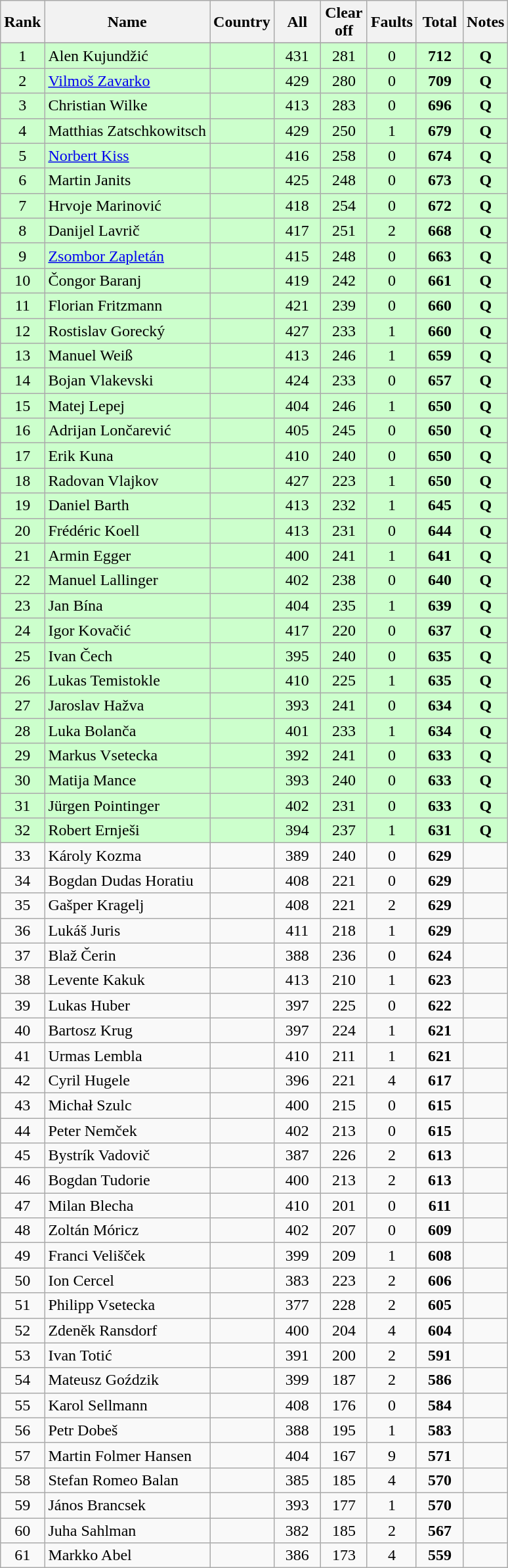<table class="wikitable sortable" style="text-align:center">
<tr>
<th>Rank</th>
<th>Name</th>
<th>Country</th>
<th width=40>All</th>
<th width=40>Clear off</th>
<th width=30>Faults</th>
<th width=40>Total</th>
<th>Notes</th>
</tr>
<tr>
</tr>
<tr bgcolor=ccffcc>
<td>1</td>
<td align="left">Alen Kujundžić</td>
<td align="left"></td>
<td>431</td>
<td>281</td>
<td>0</td>
<td><strong>712</strong></td>
<td><strong>Q</strong></td>
</tr>
<tr bgcolor=ccffcc>
<td>2</td>
<td align="left"><a href='#'>Vilmoš Zavarko</a></td>
<td align="left"></td>
<td>429</td>
<td>280</td>
<td>0</td>
<td><strong>709</strong></td>
<td><strong>Q</strong></td>
</tr>
<tr bgcolor=ccffcc>
<td>3</td>
<td align="left">Christian Wilke</td>
<td align="left"></td>
<td>413</td>
<td>283</td>
<td>0</td>
<td><strong>696</strong></td>
<td><strong>Q</strong></td>
</tr>
<tr bgcolor=ccffcc>
<td>4</td>
<td align="left">Matthias Zatschkowitsch</td>
<td align="left"></td>
<td>429</td>
<td>250</td>
<td>1</td>
<td><strong>679</strong></td>
<td><strong>Q</strong></td>
</tr>
<tr bgcolor=ccffcc>
<td>5</td>
<td align="left"><a href='#'>Norbert Kiss</a></td>
<td align="left"></td>
<td>416</td>
<td>258</td>
<td>0</td>
<td><strong>674</strong></td>
<td><strong>Q</strong></td>
</tr>
<tr bgcolor=ccffcc>
<td>6</td>
<td align="left">Martin Janits</td>
<td align="left"></td>
<td>425</td>
<td>248</td>
<td>0</td>
<td><strong>673</strong></td>
<td><strong>Q</strong></td>
</tr>
<tr bgcolor=ccffcc>
<td>7</td>
<td align="left">Hrvoje Marinović</td>
<td align="left"></td>
<td>418</td>
<td>254</td>
<td>0</td>
<td><strong>672</strong></td>
<td><strong>Q</strong></td>
</tr>
<tr bgcolor=ccffcc>
<td>8</td>
<td align="left">Danijel Lavrič</td>
<td align="left"></td>
<td>417</td>
<td>251</td>
<td>2</td>
<td><strong>668</strong></td>
<td><strong>Q</strong></td>
</tr>
<tr bgcolor=ccffcc>
<td>9</td>
<td align="left"><a href='#'>Zsombor Zapletán</a></td>
<td align="left"></td>
<td>415</td>
<td>248</td>
<td>0</td>
<td><strong>663</strong></td>
<td><strong>Q</strong></td>
</tr>
<tr bgcolor=ccffcc>
<td>10</td>
<td align="left">Čongor Baranj</td>
<td align="left"></td>
<td>419</td>
<td>242</td>
<td>0</td>
<td><strong>661</strong></td>
<td><strong>Q</strong></td>
</tr>
<tr bgcolor=ccffcc>
<td>11</td>
<td align="left">Florian Fritzmann</td>
<td align="left"></td>
<td>421</td>
<td>239</td>
<td>0</td>
<td><strong>660</strong></td>
<td><strong>Q</strong></td>
</tr>
<tr bgcolor=ccffcc>
<td>12</td>
<td align="left">Rostislav Gorecký</td>
<td align="left"></td>
<td>427</td>
<td>233</td>
<td>1</td>
<td><strong>660</strong></td>
<td><strong>Q</strong></td>
</tr>
<tr bgcolor=ccffcc>
<td>13</td>
<td align="left">Manuel Weiß</td>
<td align="left"></td>
<td>413</td>
<td>246</td>
<td>1</td>
<td><strong>659</strong></td>
<td><strong>Q</strong></td>
</tr>
<tr bgcolor=ccffcc>
<td>14</td>
<td align="left">Bojan Vlakevski</td>
<td align="left"></td>
<td>424</td>
<td>233</td>
<td>0</td>
<td><strong>657</strong></td>
<td><strong>Q</strong></td>
</tr>
<tr bgcolor=ccffcc>
<td>15</td>
<td align="left">Matej Lepej</td>
<td align="left"></td>
<td>404</td>
<td>246</td>
<td>1</td>
<td><strong>650</strong></td>
<td><strong>Q</strong></td>
</tr>
<tr bgcolor=ccffcc>
<td>16</td>
<td align="left">Adrijan Lončarević</td>
<td align="left"></td>
<td>405</td>
<td>245</td>
<td>0</td>
<td><strong>650</strong></td>
<td><strong>Q</strong></td>
</tr>
<tr bgcolor=ccffcc>
<td>17</td>
<td align="left">Erik Kuna</td>
<td align="left"></td>
<td>410</td>
<td>240</td>
<td>0</td>
<td><strong>650</strong></td>
<td><strong>Q</strong></td>
</tr>
<tr bgcolor=ccffcc>
<td>18</td>
<td align="left">Radovan Vlajkov</td>
<td align="left"></td>
<td>427</td>
<td>223</td>
<td>1</td>
<td><strong>650</strong></td>
<td><strong>Q</strong></td>
</tr>
<tr bgcolor=ccffcc>
<td>19</td>
<td align="left">Daniel Barth</td>
<td align="left"></td>
<td>413</td>
<td>232</td>
<td>1</td>
<td><strong>645</strong></td>
<td><strong>Q</strong></td>
</tr>
<tr bgcolor=ccffcc>
<td>20</td>
<td align="left">Frédéric Koell</td>
<td align="left"></td>
<td>413</td>
<td>231</td>
<td>0</td>
<td><strong>644</strong></td>
<td><strong>Q</strong></td>
</tr>
<tr bgcolor=ccffcc>
<td>21</td>
<td align="left">Armin Egger</td>
<td align="left"></td>
<td>400</td>
<td>241</td>
<td>1</td>
<td><strong>641</strong></td>
<td><strong>Q</strong></td>
</tr>
<tr bgcolor=ccffcc>
<td>22</td>
<td align="left">Manuel Lallinger</td>
<td align="left"></td>
<td>402</td>
<td>238</td>
<td>0</td>
<td><strong>640</strong></td>
<td><strong>Q</strong></td>
</tr>
<tr bgcolor=ccffcc>
<td>23</td>
<td align="left">Jan Bína</td>
<td align="left"></td>
<td>404</td>
<td>235</td>
<td>1</td>
<td><strong>639</strong></td>
<td><strong>Q</strong></td>
</tr>
<tr bgcolor=ccffcc>
<td>24</td>
<td align="left">Igor Kovačić</td>
<td align="left"></td>
<td>417</td>
<td>220</td>
<td>0</td>
<td><strong>637</strong></td>
<td><strong>Q</strong></td>
</tr>
<tr bgcolor=ccffcc>
<td>25</td>
<td align="left">Ivan Čech</td>
<td align="left"></td>
<td>395</td>
<td>240</td>
<td>0</td>
<td><strong>635</strong></td>
<td><strong>Q</strong></td>
</tr>
<tr bgcolor=ccffcc>
<td>26</td>
<td align="left">Lukas Temistokle</td>
<td align="left"></td>
<td>410</td>
<td>225</td>
<td>1</td>
<td><strong>635</strong></td>
<td><strong>Q</strong></td>
</tr>
<tr bgcolor=ccffcc>
<td>27</td>
<td align="left">Jaroslav Hažva</td>
<td align="left"></td>
<td>393</td>
<td>241</td>
<td>0</td>
<td><strong>634</strong></td>
<td><strong>Q</strong></td>
</tr>
<tr bgcolor=ccffcc>
<td>28</td>
<td align="left">Luka Bolanča</td>
<td align="left"></td>
<td>401</td>
<td>233</td>
<td>1</td>
<td><strong>634</strong></td>
<td><strong>Q</strong></td>
</tr>
<tr bgcolor=ccffcc>
<td>29</td>
<td align="left">Markus Vsetecka</td>
<td align="left"></td>
<td>392</td>
<td>241</td>
<td>0</td>
<td><strong>633</strong></td>
<td><strong>Q</strong></td>
</tr>
<tr bgcolor=ccffcc>
<td>30</td>
<td align="left">Matija Mance</td>
<td align="left"></td>
<td>393</td>
<td>240</td>
<td>0</td>
<td><strong>633</strong></td>
<td><strong>Q</strong></td>
</tr>
<tr bgcolor=ccffcc>
<td>31</td>
<td align="left">Jürgen Pointinger</td>
<td align="left"></td>
<td>402</td>
<td>231</td>
<td>0</td>
<td><strong>633</strong></td>
<td><strong>Q</strong></td>
</tr>
<tr bgcolor=ccffcc>
<td>32</td>
<td align="left">Robert Ernješi</td>
<td align="left"></td>
<td>394</td>
<td>237</td>
<td>1</td>
<td><strong>631</strong></td>
<td><strong>Q</strong></td>
</tr>
<tr>
<td>33</td>
<td align="left">Károly Kozma</td>
<td align="left"></td>
<td>389</td>
<td>240</td>
<td>0</td>
<td><strong>629</strong></td>
<td></td>
</tr>
<tr>
<td>34</td>
<td align="left">Bogdan Dudas Horatiu</td>
<td align="left"></td>
<td>408</td>
<td>221</td>
<td>0</td>
<td><strong>629</strong></td>
<td></td>
</tr>
<tr>
<td>35</td>
<td align="left">Gašper Kragelj</td>
<td align="left"></td>
<td>408</td>
<td>221</td>
<td>2</td>
<td><strong>629</strong></td>
<td></td>
</tr>
<tr>
<td>36</td>
<td align="left">Lukáš Juris</td>
<td align="left"></td>
<td>411</td>
<td>218</td>
<td>1</td>
<td><strong>629</strong></td>
<td></td>
</tr>
<tr>
<td>37</td>
<td align="left">Blaž Čerin</td>
<td align="left"></td>
<td>388</td>
<td>236</td>
<td>0</td>
<td><strong>624</strong></td>
<td></td>
</tr>
<tr>
<td>38</td>
<td align="left">Levente Kakuk</td>
<td align="left"></td>
<td>413</td>
<td>210</td>
<td>1</td>
<td><strong>623</strong></td>
<td></td>
</tr>
<tr>
<td>39</td>
<td align="left">Lukas Huber</td>
<td align="left"></td>
<td>397</td>
<td>225</td>
<td>0</td>
<td><strong>622</strong></td>
<td></td>
</tr>
<tr>
<td>40</td>
<td align="left">Bartosz Krug</td>
<td align="left"></td>
<td>397</td>
<td>224</td>
<td>1</td>
<td><strong>621</strong></td>
<td></td>
</tr>
<tr>
<td>41</td>
<td align="left">Urmas Lembla</td>
<td align="left"></td>
<td>410</td>
<td>211</td>
<td>1</td>
<td><strong>621</strong></td>
<td></td>
</tr>
<tr>
<td>42</td>
<td align="left">Cyril Hugele</td>
<td align="left"></td>
<td>396</td>
<td>221</td>
<td>4</td>
<td><strong>617</strong></td>
<td></td>
</tr>
<tr>
<td>43</td>
<td align="left">Michał Szulc</td>
<td align="left"></td>
<td>400</td>
<td>215</td>
<td>0</td>
<td><strong>615</strong></td>
<td></td>
</tr>
<tr>
<td>44</td>
<td align="left">Peter Nemček</td>
<td align="left"></td>
<td>402</td>
<td>213</td>
<td>0</td>
<td><strong>615</strong></td>
<td></td>
</tr>
<tr>
<td>45</td>
<td align="left">Bystrík Vadovič</td>
<td align="left"></td>
<td>387</td>
<td>226</td>
<td>2</td>
<td><strong>613</strong></td>
<td></td>
</tr>
<tr>
<td>46</td>
<td align="left">Bogdan Tudorie</td>
<td align="left"></td>
<td>400</td>
<td>213</td>
<td>2</td>
<td><strong>613</strong></td>
<td></td>
</tr>
<tr>
<td>47</td>
<td align="left">Milan Blecha</td>
<td align="left"></td>
<td>410</td>
<td>201</td>
<td>0</td>
<td><strong>611</strong></td>
<td></td>
</tr>
<tr>
<td>48</td>
<td align="left">Zoltán Móricz</td>
<td align="left"></td>
<td>402</td>
<td>207</td>
<td>0</td>
<td><strong>609</strong></td>
<td></td>
</tr>
<tr>
<td>49</td>
<td align="left">Franci Velišček</td>
<td align="left"></td>
<td>399</td>
<td>209</td>
<td>1</td>
<td><strong>608</strong></td>
<td></td>
</tr>
<tr>
<td>50</td>
<td align="left">Ion Cercel</td>
<td align="left"></td>
<td>383</td>
<td>223</td>
<td>2</td>
<td><strong>606</strong></td>
<td></td>
</tr>
<tr>
<td>51</td>
<td align="left">Philipp Vsetecka</td>
<td align="left"></td>
<td>377</td>
<td>228</td>
<td>2</td>
<td><strong>605</strong></td>
<td></td>
</tr>
<tr>
<td>52</td>
<td align="left">Zdeněk Ransdorf</td>
<td align="left"></td>
<td>400</td>
<td>204</td>
<td>4</td>
<td><strong>604</strong></td>
<td></td>
</tr>
<tr>
<td>53</td>
<td align="left">Ivan Totić</td>
<td align="left"></td>
<td>391</td>
<td>200</td>
<td>2</td>
<td><strong>591</strong></td>
<td></td>
</tr>
<tr>
<td>54</td>
<td align="left">Mateusz Goździk</td>
<td align="left"></td>
<td>399</td>
<td>187</td>
<td>2</td>
<td><strong>586</strong></td>
<td></td>
</tr>
<tr>
<td>55</td>
<td align="left">Karol Sellmann</td>
<td align="left"></td>
<td>408</td>
<td>176</td>
<td>0</td>
<td><strong>584</strong></td>
<td></td>
</tr>
<tr>
<td>56</td>
<td align="left">Petr Dobeš</td>
<td align="left"></td>
<td>388</td>
<td>195</td>
<td>1</td>
<td><strong>583</strong></td>
<td></td>
</tr>
<tr>
<td>57</td>
<td align="left">Martin Folmer Hansen</td>
<td align="left"></td>
<td>404</td>
<td>167</td>
<td>9</td>
<td><strong>571</strong></td>
<td></td>
</tr>
<tr>
<td>58</td>
<td align="left">Stefan Romeo Balan</td>
<td align="left"></td>
<td>385</td>
<td>185</td>
<td>4</td>
<td><strong>570</strong></td>
<td></td>
</tr>
<tr>
<td>59</td>
<td align="left">János Brancsek</td>
<td align="left"></td>
<td>393</td>
<td>177</td>
<td>1</td>
<td><strong>570</strong></td>
<td></td>
</tr>
<tr>
<td>60</td>
<td align="left">Juha Sahlman</td>
<td align="left"></td>
<td>382</td>
<td>185</td>
<td>2</td>
<td><strong>567</strong></td>
<td></td>
</tr>
<tr>
<td>61</td>
<td align="left">Markko Abel</td>
<td align="left"></td>
<td>386</td>
<td>173</td>
<td>4</td>
<td><strong>559</strong></td>
<td></td>
</tr>
</table>
